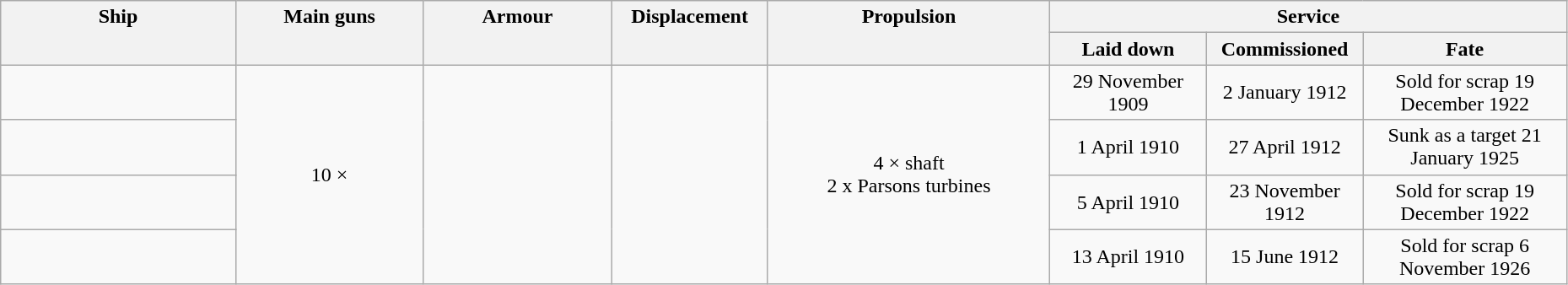<table class="wikitable" style="width:98%;">
<tr valign="top"|- valign="top">
<th style="width:15%; text-align:center;" rowspan="2">Ship</th>
<th style="width:12%; text-align:center;" rowspan="2">Main guns</th>
<th style="width:12%; text-align:center;" rowspan="2">Armour</th>
<th style="width:10%; text-align:center;" rowspan="2">Displacement</th>
<th style="width:18%; text-align:center;" rowspan="2">Propulsion</th>
<th style="width:40%; text-align:center;" colspan="3">Service</th>
</tr>
<tr valign="top">
<th style="width:10%; text-align:center;">Laid down</th>
<th style="width:10%; text-align:center;">Commissioned</th>
<th style="width:20%; text-align:center;">Fate</th>
</tr>
<tr valign="center">
<td align= center></td>
<td style="text-align:center;" rowspan=4>10 × </td>
<td style="text-align:center;" rowspan=4></td>
<td style="text-align:center;" rowspan=4></td>
<td align= center rowspan=4>4 × shaft<br>2 x Parsons turbines<br></td>
<td style="text-align:center;">29 November 1909</td>
<td style="text-align:center;">2 January 1912</td>
<td align= center>Sold for scrap 19 December 1922</td>
</tr>
<tr valign="center">
<td align= center></td>
<td style="text-align:center;">1 April 1910</td>
<td style="text-align:center;">27 April 1912</td>
<td align= center>Sunk as a target 21 January 1925</td>
</tr>
<tr valign="center">
<td align= center></td>
<td style="text-align:center;">5 April 1910</td>
<td style="text-align:center;">23 November 1912</td>
<td align= center>Sold for scrap 19 December 1922</td>
</tr>
<tr valign="center">
<td align= center></td>
<td style="text-align:center;">13 April 1910</td>
<td style="text-align:center;">15 June 1912</td>
<td align= center>Sold for scrap 6 November 1926</td>
</tr>
</table>
